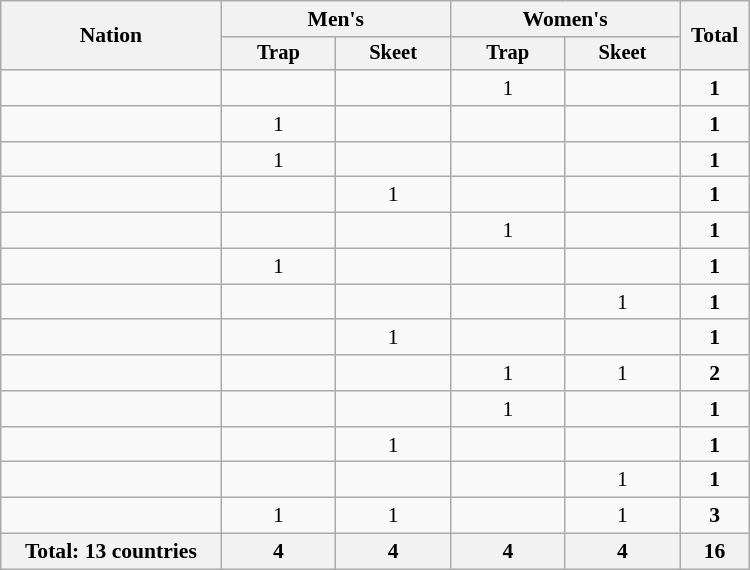<table class="wikitable" width=500 style="text-align:center; font-size:90%">
<tr>
<th rowspan="2" align="left">Nation</th>
<th colspan="2">Men's</th>
<th colspan="2">Women's</th>
<th rowspan="2">Total</th>
</tr>
<tr style="font-size:95%">
<th width=70>Trap</th>
<th width=70>Skeet</th>
<th width=70>Trap</th>
<th width=70>Skeet</th>
</tr>
<tr>
<td align=left></td>
<td></td>
<td></td>
<td>1</td>
<td></td>
<td><strong>1</strong></td>
</tr>
<tr>
<td align=left></td>
<td>1</td>
<td></td>
<td></td>
<td></td>
<td><strong>1</strong></td>
</tr>
<tr>
<td align=left></td>
<td>1</td>
<td></td>
<td></td>
<td></td>
<td><strong>1</strong></td>
</tr>
<tr>
<td align=left></td>
<td></td>
<td>1</td>
<td></td>
<td></td>
<td><strong>1</strong></td>
</tr>
<tr>
<td align=left></td>
<td></td>
<td></td>
<td>1</td>
<td></td>
<td><strong>1</strong></td>
</tr>
<tr>
<td align=left></td>
<td>1</td>
<td></td>
<td></td>
<td></td>
<td><strong>1</strong></td>
</tr>
<tr>
<td align=left></td>
<td></td>
<td></td>
<td></td>
<td>1</td>
<td><strong>1</strong></td>
</tr>
<tr>
<td align=left></td>
<td></td>
<td>1</td>
<td></td>
<td></td>
<td><strong>1</strong></td>
</tr>
<tr>
<td align=left></td>
<td></td>
<td></td>
<td>1</td>
<td>1</td>
<td><strong>2</strong></td>
</tr>
<tr>
<td align=left></td>
<td></td>
<td></td>
<td>1</td>
<td></td>
<td><strong>1</strong></td>
</tr>
<tr>
<td align=left></td>
<td></td>
<td>1</td>
<td></td>
<td></td>
<td><strong>1</strong></td>
</tr>
<tr>
<td align=left></td>
<td></td>
<td></td>
<td></td>
<td>1</td>
<td><strong>1</strong></td>
</tr>
<tr>
<td align=left></td>
<td>1</td>
<td>1</td>
<td></td>
<td>1</td>
<td><strong>3</strong></td>
</tr>
<tr>
<th>Total: 13 countries</th>
<th>4</th>
<th>4</th>
<th>4</th>
<th>4</th>
<th>16</th>
</tr>
</table>
